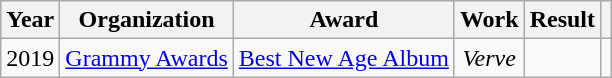<table class="wikitable plainrowheaders" style="text-align:center;">
<tr>
<th>Year</th>
<th>Organization</th>
<th>Award</th>
<th>Work</th>
<th>Result</th>
<th></th>
</tr>
<tr>
<td>2019</td>
<td><a href='#'>Grammy Awards</a></td>
<td><a href='#'>Best New Age Album</a></td>
<td><em>Verve</em></td>
<td></td>
<td></td>
</tr>
</table>
